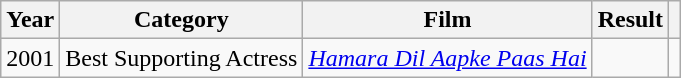<table class="wikitable plainrowheaders">
<tr>
<th>Year</th>
<th>Category</th>
<th>Film</th>
<th>Result</th>
<th></th>
</tr>
<tr>
<td>2001</td>
<td>Best Supporting Actress</td>
<td><em><a href='#'>Hamara Dil Aapke Paas Hai</a></em></td>
<td></td>
<td></td>
</tr>
</table>
